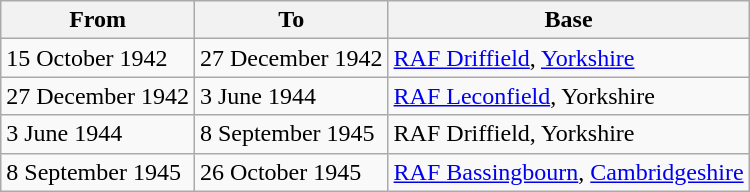<table class="wikitable">
<tr>
<th>From</th>
<th>To</th>
<th>Base</th>
</tr>
<tr>
<td>15 October 1942</td>
<td>27 December 1942</td>
<td><a href='#'>RAF Driffield</a>, <a href='#'>Yorkshire</a></td>
</tr>
<tr>
<td>27 December 1942</td>
<td>3 June 1944</td>
<td><a href='#'>RAF Leconfield</a>, Yorkshire</td>
</tr>
<tr>
<td>3 June 1944</td>
<td>8 September 1945</td>
<td>RAF Driffield, Yorkshire</td>
</tr>
<tr>
<td>8 September 1945</td>
<td>26 October 1945</td>
<td><a href='#'>RAF Bassingbourn</a>, <a href='#'>Cambridgeshire</a></td>
</tr>
</table>
